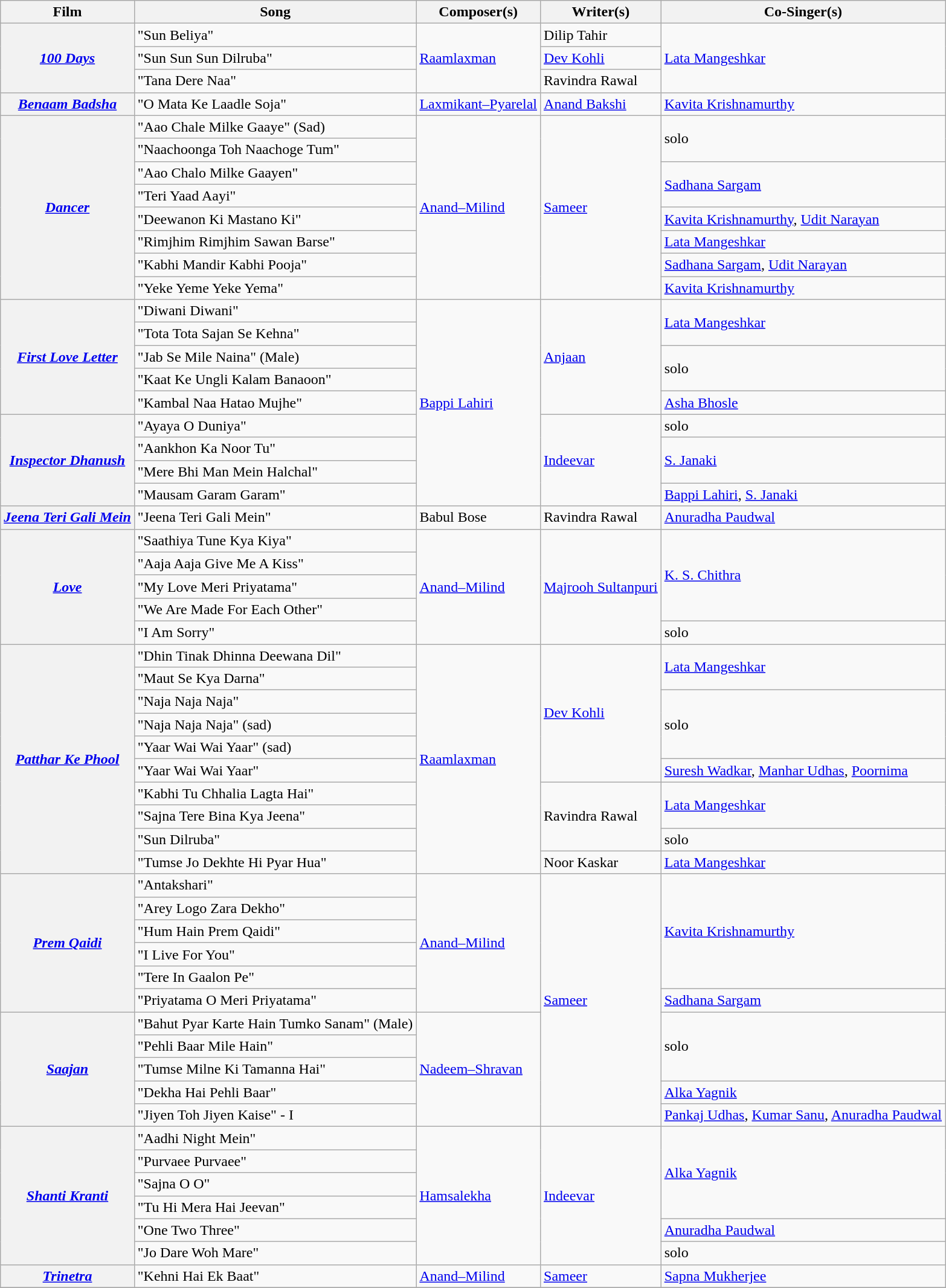<table class="wikitable">
<tr>
<th>Film</th>
<th>Song</th>
<th>Composer(s)</th>
<th>Writer(s)</th>
<th>Co-Singer(s)</th>
</tr>
<tr>
<th rowspan="3"><em><a href='#'>100 Days</a></em></th>
<td>"Sun Beliya"</td>
<td rowspan="3"><a href='#'>Raamlaxman</a></td>
<td>Dilip Tahir</td>
<td rowspan="3"><a href='#'>Lata Mangeshkar</a></td>
</tr>
<tr>
<td>"Sun Sun Sun Dilruba"</td>
<td><a href='#'>Dev Kohli</a></td>
</tr>
<tr>
<td>"Tana Dere Naa"</td>
<td>Ravindra Rawal</td>
</tr>
<tr>
<th><em><a href='#'>Benaam Badsha</a></em></th>
<td>"O Mata Ke Laadle Soja"</td>
<td><a href='#'>Laxmikant–Pyarelal</a></td>
<td><a href='#'>Anand Bakshi</a></td>
<td><a href='#'>Kavita Krishnamurthy</a></td>
</tr>
<tr>
<th rowspan="8"><em><a href='#'>Dancer</a></em></th>
<td>"Aao Chale Milke Gaaye" (Sad)</td>
<td rowspan="8"><a href='#'>Anand–Milind</a></td>
<td rowspan="8"><a href='#'>Sameer</a></td>
<td rowspan="2">solo</td>
</tr>
<tr>
<td>"Naachoonga Toh Naachoge Tum"</td>
</tr>
<tr>
<td>"Aao Chalo Milke Gaayen"</td>
<td rowspan="2"><a href='#'>Sadhana Sargam</a></td>
</tr>
<tr>
<td>"Teri Yaad Aayi"</td>
</tr>
<tr>
<td>"Deewanon Ki Mastano Ki"</td>
<td><a href='#'>Kavita Krishnamurthy</a>, <a href='#'>Udit Narayan</a></td>
</tr>
<tr>
<td>"Rimjhim Rimjhim Sawan Barse"</td>
<td><a href='#'>Lata Mangeshkar</a></td>
</tr>
<tr>
<td>"Kabhi Mandir Kabhi Pooja"</td>
<td><a href='#'>Sadhana Sargam</a>, <a href='#'>Udit Narayan</a></td>
</tr>
<tr>
<td>"Yeke Yeme Yeke Yema"</td>
<td><a href='#'>Kavita Krishnamurthy</a></td>
</tr>
<tr>
<th rowspan="5"><em><a href='#'>First Love Letter</a></em></th>
<td>"Diwani Diwani"</td>
<td rowspan="9"><a href='#'>Bappi Lahiri</a></td>
<td rowspan="5"><a href='#'>Anjaan</a></td>
<td rowspan="2"><a href='#'>Lata Mangeshkar</a></td>
</tr>
<tr>
<td>"Tota Tota Sajan Se Kehna"</td>
</tr>
<tr>
<td>"Jab Se Mile Naina" (Male)</td>
<td rowspan="2">solo</td>
</tr>
<tr>
<td>"Kaat Ke Ungli Kalam Banaoon"</td>
</tr>
<tr>
<td>"Kambal Naa Hatao Mujhe"</td>
<td><a href='#'>Asha Bhosle</a></td>
</tr>
<tr>
<th rowspan="4"><em><a href='#'>Inspector Dhanush</a></em></th>
<td>"Ayaya O Duniya"</td>
<td rowspan="4"><a href='#'>Indeevar</a></td>
<td>solo</td>
</tr>
<tr>
<td>"Aankhon Ka Noor Tu"</td>
<td rowspan="2"><a href='#'>S. Janaki</a></td>
</tr>
<tr>
<td>"Mere Bhi Man Mein Halchal"</td>
</tr>
<tr>
<td>"Mausam Garam Garam"</td>
<td><a href='#'>Bappi Lahiri</a>, <a href='#'>S. Janaki</a></td>
</tr>
<tr>
<th><em><a href='#'>Jeena Teri Gali Mein</a></em></th>
<td>"Jeena Teri Gali Mein"</td>
<td>Babul Bose</td>
<td>Ravindra Rawal</td>
<td><a href='#'>Anuradha Paudwal</a></td>
</tr>
<tr>
<th rowspan="5"><em><a href='#'>Love</a></em></th>
<td>"Saathiya Tune Kya Kiya"</td>
<td rowspan="5"><a href='#'>Anand–Milind</a></td>
<td rowspan="5"><a href='#'>Majrooh Sultanpuri</a></td>
<td rowspan="4"><a href='#'>K. S. Chithra</a></td>
</tr>
<tr>
<td>"Aaja Aaja Give Me A Kiss"</td>
</tr>
<tr>
<td>"My Love Meri Priyatama"</td>
</tr>
<tr>
<td>"We Are Made For Each Other"</td>
</tr>
<tr>
<td>"I Am Sorry"</td>
<td>solo</td>
</tr>
<tr>
<th rowspan="10"><em><a href='#'>Patthar Ke Phool</a></em></th>
<td>"Dhin Tinak Dhinna Deewana Dil"</td>
<td rowspan="10"><a href='#'>Raamlaxman</a></td>
<td rowspan="6"><a href='#'>Dev Kohli</a></td>
<td rowspan="2"><a href='#'>Lata Mangeshkar</a></td>
</tr>
<tr>
<td>"Maut Se Kya Darna"</td>
</tr>
<tr>
<td>"Naja Naja Naja"</td>
<td rowspan="3">solo</td>
</tr>
<tr>
<td>"Naja Naja Naja" (sad)</td>
</tr>
<tr>
<td>"Yaar Wai Wai Yaar" (sad)</td>
</tr>
<tr>
<td>"Yaar Wai Wai Yaar"</td>
<td><a href='#'>Suresh Wadkar</a>, <a href='#'>Manhar Udhas</a>, <a href='#'>Poornima</a></td>
</tr>
<tr>
<td>"Kabhi Tu Chhalia Lagta Hai"</td>
<td rowspan="3">Ravindra Rawal</td>
<td rowspan="2"><a href='#'>Lata Mangeshkar</a></td>
</tr>
<tr>
<td>"Sajna Tere Bina Kya Jeena"</td>
</tr>
<tr>
<td>"Sun Dilruba"</td>
<td>solo</td>
</tr>
<tr>
<td>"Tumse Jo Dekhte Hi Pyar Hua"</td>
<td>Noor Kaskar</td>
<td><a href='#'>Lata Mangeshkar</a></td>
</tr>
<tr>
<th rowspan="6"><em><a href='#'>Prem Qaidi</a></em></th>
<td>"Antakshari"</td>
<td rowspan="6"><a href='#'>Anand–Milind</a></td>
<td rowspan="11"><a href='#'>Sameer</a></td>
<td rowspan="5"><a href='#'>Kavita Krishnamurthy</a></td>
</tr>
<tr>
<td>"Arey Logo Zara Dekho"</td>
</tr>
<tr>
<td>"Hum Hain Prem Qaidi"</td>
</tr>
<tr>
<td>"I Live For You"</td>
</tr>
<tr>
<td>"Tere In Gaalon Pe"</td>
</tr>
<tr>
<td>"Priyatama O Meri Priyatama"</td>
<td><a href='#'>Sadhana Sargam</a></td>
</tr>
<tr>
<th rowspan="5"><em><a href='#'>Saajan</a></em></th>
<td>"Bahut Pyar Karte Hain Tumko Sanam" (Male)</td>
<td rowspan="5"><a href='#'>Nadeem–Shravan</a></td>
<td rowspan="3">solo</td>
</tr>
<tr>
<td>"Pehli Baar Mile Hain"</td>
</tr>
<tr>
<td>"Tumse Milne Ki Tamanna Hai"</td>
</tr>
<tr>
<td>"Dekha Hai Pehli Baar"</td>
<td><a href='#'>Alka Yagnik</a></td>
</tr>
<tr>
<td>"Jiyen Toh Jiyen Kaise" - I</td>
<td><a href='#'>Pankaj Udhas</a>, <a href='#'>Kumar Sanu</a>, <a href='#'>Anuradha Paudwal</a></td>
</tr>
<tr>
<th rowspan="6"><em><a href='#'>Shanti Kranti</a></em></th>
<td>"Aadhi Night Mein"</td>
<td rowspan="6"><a href='#'>Hamsalekha</a></td>
<td rowspan="6"><a href='#'>Indeevar</a></td>
<td rowspan="4"><a href='#'>Alka Yagnik</a></td>
</tr>
<tr>
<td>"Purvaee Purvaee"</td>
</tr>
<tr>
<td>"Sajna O O"</td>
</tr>
<tr>
<td>"Tu Hi Mera Hai Jeevan"</td>
</tr>
<tr>
<td>"One Two Three"</td>
<td><a href='#'>Anuradha Paudwal</a></td>
</tr>
<tr>
<td>"Jo Dare Woh Mare"</td>
<td>solo</td>
</tr>
<tr>
<th><em><a href='#'>Trinetra</a></em></th>
<td>"Kehni Hai Ek Baat"</td>
<td><a href='#'>Anand–Milind</a></td>
<td><a href='#'>Sameer</a></td>
<td><a href='#'>Sapna Mukherjee</a></td>
</tr>
<tr>
</tr>
</table>
